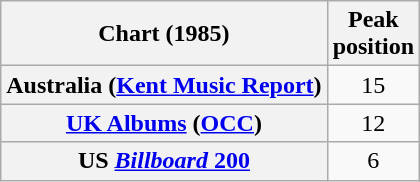<table class="wikitable sortable plainrowheaders" style="text-align:center">
<tr>
<th>Chart (1985)</th>
<th>Peak<br>position</th>
</tr>
<tr>
<th scope="row">Australia (<a href='#'>Kent Music Report</a>)</th>
<td>15</td>
</tr>
<tr>
<th scope="row"><a href='#'>UK Albums</a> (<a href='#'>OCC</a>)</th>
<td>12</td>
</tr>
<tr>
<th scope="row">US <a href='#'><em>Billboard</em> 200</a></th>
<td>6</td>
</tr>
</table>
